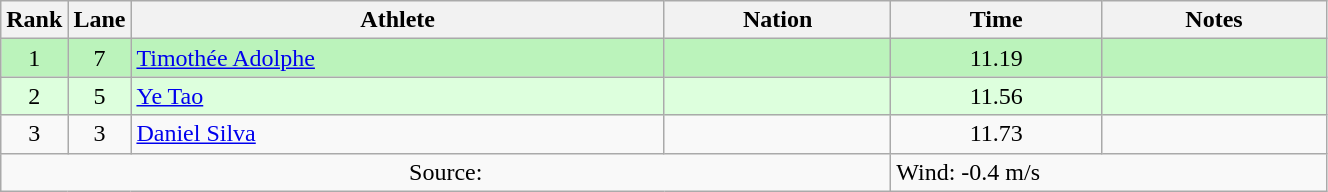<table class="wikitable sortable" style="text-align:center;width: 70%;">
<tr>
<th scope="col" style="width: 15px;">Rank</th>
<th scope="col" style="width: 15px;">Lane</th>
<th scope="col">Athlete</th>
<th scope="col">Nation</th>
<th scope="col">Time</th>
<th scope="col">Notes</th>
</tr>
<tr bgcolor=bbf3bb>
<td>1</td>
<td>7</td>
<td align=left><a href='#'>Timothée Adolphe</a><br></td>
<td align=left></td>
<td>11.19</td>
<td></td>
</tr>
<tr bgcolor=ddffdd>
<td>2</td>
<td>5</td>
<td align=left><a href='#'>Ye Tao</a><br></td>
<td align=left></td>
<td>11.56</td>
<td></td>
</tr>
<tr>
<td>3</td>
<td>3</td>
<td align=left><a href='#'>Daniel Silva</a><br></td>
<td align=left></td>
<td>11.73</td>
<td></td>
</tr>
<tr class="sortbottom">
<td colspan="4">Source:</td>
<td colspan="2" style="text-align:left;">Wind: -0.4 m/s</td>
</tr>
</table>
